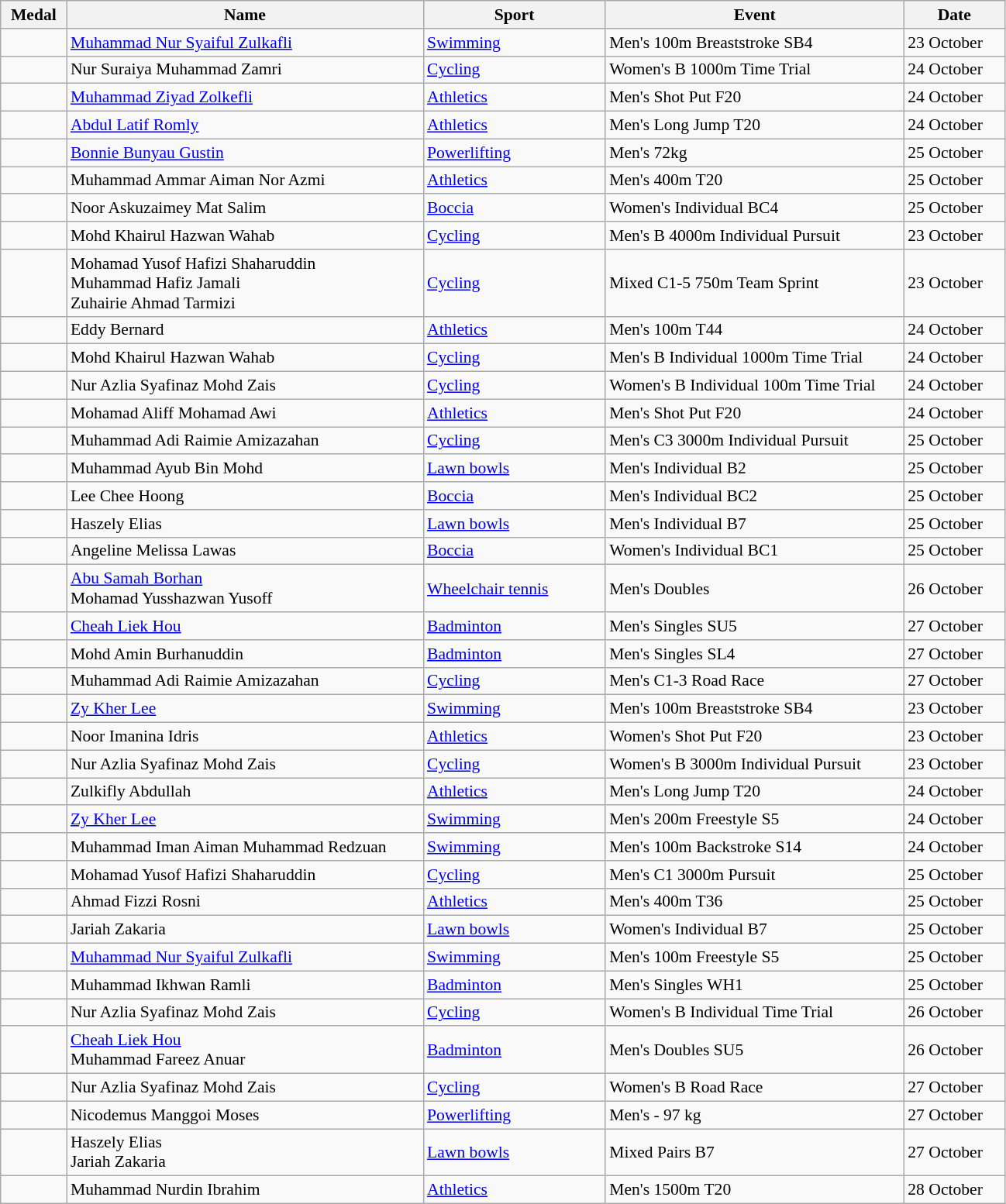<table class="wikitable sortable" style="font-size:90%">
<tr>
<th width="50">Medal</th>
<th width="300">Name</th>
<th width="150">Sport</th>
<th width="250">Event</th>
<th width="80">Date</th>
</tr>
<tr>
<td></td>
<td align=left><a href='#'>Muhammad Nur Syaiful Zulkafli</a></td>
<td><a href='#'>Swimming</a></td>
<td>Men's 100m Breaststroke SB4</td>
<td>23 October</td>
</tr>
<tr>
<td></td>
<td align=left>Nur Suraiya Muhammad Zamri</td>
<td><a href='#'>Cycling</a></td>
<td>Women's B 1000m Time Trial</td>
<td>24 October</td>
</tr>
<tr>
<td></td>
<td align=left><a href='#'>Muhammad Ziyad Zolkefli</a></td>
<td><a href='#'>Athletics</a></td>
<td>Men's Shot Put F20</td>
<td>24 October</td>
</tr>
<tr>
<td></td>
<td align=left><a href='#'>Abdul Latif Romly</a></td>
<td><a href='#'>Athletics</a></td>
<td>Men's Long Jump T20</td>
<td>24 October</td>
</tr>
<tr>
<td></td>
<td align=left><a href='#'>Bonnie Bunyau Gustin</a></td>
<td><a href='#'>Powerlifting</a></td>
<td>Men's 72kg</td>
<td>25 October</td>
</tr>
<tr>
<td></td>
<td align=left>Muhammad Ammar Aiman Nor Azmi</td>
<td><a href='#'>Athletics</a></td>
<td>Men's 400m T20</td>
<td>25 October</td>
</tr>
<tr>
<td></td>
<td align=left>Noor Askuzaimey Mat Salim</td>
<td><a href='#'>Boccia</a></td>
<td>Women's Individual BC4</td>
<td>25 October</td>
</tr>
<tr>
<td></td>
<td align=left>Mohd Khairul Hazwan Wahab</td>
<td><a href='#'>Cycling</a></td>
<td>Men's B 4000m Individual Pursuit</td>
<td>23 October</td>
</tr>
<tr>
<td></td>
<td align=left>Mohamad Yusof Hafizi Shaharuddin<br>Muhammad Hafiz Jamali<br>Zuhairie Ahmad Tarmizi</td>
<td><a href='#'>Cycling</a></td>
<td>Mixed C1-5 750m Team Sprint</td>
<td>23 October</td>
</tr>
<tr>
<td></td>
<td align=left>Eddy Bernard</td>
<td><a href='#'>Athletics</a></td>
<td>Men's 100m T44</td>
<td>24 October</td>
</tr>
<tr>
<td></td>
<td align=left>Mohd Khairul Hazwan Wahab</td>
<td><a href='#'>Cycling</a></td>
<td>Men's B Individual 1000m Time Trial</td>
<td>24 October</td>
</tr>
<tr>
<td></td>
<td align=left>Nur Azlia Syafinaz Mohd Zais</td>
<td><a href='#'>Cycling</a></td>
<td>Women's B Individual 100m Time Trial</td>
<td>24 October</td>
</tr>
<tr>
<td></td>
<td align=left>Mohamad Aliff Mohamad Awi</td>
<td><a href='#'>Athletics</a></td>
<td>Men's Shot Put F20</td>
<td>24 October</td>
</tr>
<tr>
<td></td>
<td align=left>Muhammad Adi Raimie Amizazahan</td>
<td><a href='#'>Cycling</a></td>
<td>Men's C3 3000m Individual Pursuit</td>
<td>25 October</td>
</tr>
<tr>
<td></td>
<td align=left>Muhammad Ayub Bin Mohd</td>
<td><a href='#'>Lawn bowls</a></td>
<td>Men's Individual B2</td>
<td>25 October</td>
</tr>
<tr>
<td></td>
<td align=left>Lee Chee Hoong</td>
<td><a href='#'>Boccia</a></td>
<td>Men's Individual BC2</td>
<td>25 October</td>
</tr>
<tr>
<td></td>
<td align=left>Haszely Elias</td>
<td><a href='#'>Lawn bowls</a></td>
<td>Men's Individual B7</td>
<td>25 October</td>
</tr>
<tr>
<td></td>
<td align=left>Angeline Melissa Lawas</td>
<td><a href='#'>Boccia</a></td>
<td>Women's Individual BC1</td>
<td>25 October</td>
</tr>
<tr>
<td></td>
<td align=left><a href='#'>Abu Samah Borhan</a><br>Mohamad Yusshazwan Yusoff</td>
<td><a href='#'>Wheelchair tennis</a></td>
<td>Men's Doubles</td>
<td>26 October</td>
</tr>
<tr>
<td></td>
<td align=left><a href='#'>Cheah Liek Hou</a></td>
<td><a href='#'>Badminton</a></td>
<td>Men's Singles SU5</td>
<td>27 October</td>
</tr>
<tr>
<td></td>
<td align=left>Mohd Amin Burhanuddin</td>
<td><a href='#'>Badminton</a></td>
<td>Men's Singles SL4</td>
<td>27 October</td>
</tr>
<tr>
<td></td>
<td align=left>Muhammad Adi Raimie Amizazahan</td>
<td><a href='#'>Cycling</a></td>
<td>Men's C1-3 Road Race</td>
<td>27 October</td>
</tr>
<tr>
<td></td>
<td align=left><a href='#'>Zy Kher Lee</a></td>
<td><a href='#'>Swimming</a></td>
<td>Men's 100m Breaststroke SB4</td>
<td>23 October</td>
</tr>
<tr>
<td></td>
<td align=left>Noor Imanina Idris</td>
<td><a href='#'>Athletics</a></td>
<td>Women's Shot Put F20</td>
<td>23 October</td>
</tr>
<tr>
<td></td>
<td align=left>Nur Azlia Syafinaz Mohd Zais</td>
<td><a href='#'>Cycling</a></td>
<td>Women's B 3000m Individual Pursuit</td>
<td>23 October</td>
</tr>
<tr>
<td></td>
<td align=left>Zulkifly Abdullah</td>
<td><a href='#'>Athletics</a></td>
<td>Men's Long Jump T20</td>
<td>24 October</td>
</tr>
<tr>
<td></td>
<td align=left><a href='#'>Zy Kher Lee</a></td>
<td><a href='#'>Swimming</a></td>
<td>Men's 200m Freestyle S5</td>
<td>24 October</td>
</tr>
<tr>
<td></td>
<td align=left>Muhammad Iman Aiman Muhammad Redzuan</td>
<td><a href='#'>Swimming</a></td>
<td>Men's 100m Backstroke S14</td>
<td>24 October</td>
</tr>
<tr>
<td></td>
<td align=left>Mohamad Yusof Hafizi Shaharuddin</td>
<td><a href='#'>Cycling</a></td>
<td>Men's C1 3000m Pursuit</td>
<td>25 October</td>
</tr>
<tr>
<td></td>
<td align=left>Ahmad Fizzi Rosni</td>
<td><a href='#'>Athletics</a></td>
<td>Men's 400m T36</td>
<td>25 October</td>
</tr>
<tr>
<td></td>
<td align=left>Jariah Zakaria</td>
<td><a href='#'>Lawn bowls</a></td>
<td>Women's Individual B7</td>
<td>25 October</td>
</tr>
<tr>
<td></td>
<td align=left><a href='#'>Muhammad Nur Syaiful Zulkafli</a></td>
<td><a href='#'>Swimming</a></td>
<td>Men's 100m Freestyle S5</td>
<td>25 October</td>
</tr>
<tr>
<td></td>
<td align=left>Muhammad Ikhwan Ramli</td>
<td><a href='#'>Badminton</a></td>
<td>Men's Singles WH1</td>
<td>25 October</td>
</tr>
<tr>
<td></td>
<td align=left>Nur Azlia Syafinaz Mohd Zais</td>
<td><a href='#'>Cycling</a></td>
<td>Women's B Individual Time Trial</td>
<td>26 October</td>
</tr>
<tr>
<td></td>
<td align=left><a href='#'>Cheah Liek Hou</a><br>Muhammad Fareez Anuar</td>
<td><a href='#'>Badminton</a></td>
<td>Men's Doubles SU5</td>
<td>26 October</td>
</tr>
<tr>
<td></td>
<td align=left>Nur Azlia Syafinaz Mohd Zais</td>
<td><a href='#'>Cycling</a></td>
<td>Women's B Road Race</td>
<td>27 October</td>
</tr>
<tr>
<td></td>
<td align=left>Nicodemus Manggoi Moses</td>
<td><a href='#'>Powerlifting</a></td>
<td>Men's - 97 kg</td>
<td>27 October</td>
</tr>
<tr>
<td></td>
<td align=left>Haszely Elias<br>Jariah Zakaria</td>
<td><a href='#'>Lawn bowls</a></td>
<td>Mixed Pairs B7</td>
<td>27 October</td>
</tr>
<tr>
<td></td>
<td align=left>Muhammad Nurdin Ibrahim</td>
<td><a href='#'>Athletics</a></td>
<td>Men's 1500m T20</td>
<td>28 October</td>
</tr>
</table>
